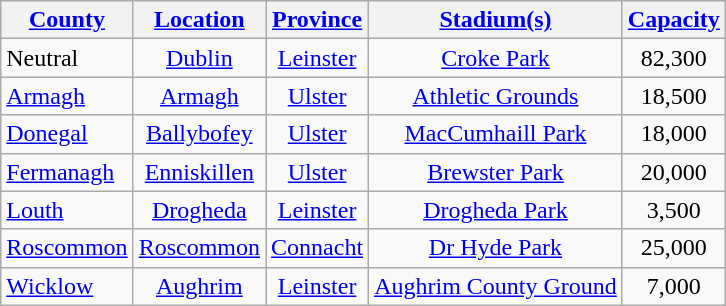<table class="wikitable sortable" style="text-align:center">
<tr>
<th><a href='#'>County</a></th>
<th><a href='#'>Location</a></th>
<th><a href='#'>Province</a></th>
<th><a href='#'>Stadium(s)</a></th>
<th><a href='#'>Capacity</a></th>
</tr>
<tr>
<td style="text-align:left">Neutral</td>
<td><a href='#'>Dublin</a></td>
<td><a href='#'>Leinster</a></td>
<td><a href='#'>Croke Park</a></td>
<td>82,300</td>
</tr>
<tr>
<td style="text-align:left"> <a href='#'>Armagh</a></td>
<td><a href='#'>Armagh</a></td>
<td><a href='#'>Ulster</a></td>
<td><a href='#'>Athletic Grounds</a></td>
<td>18,500</td>
</tr>
<tr>
<td style="text-align:left"> <a href='#'>Donegal</a></td>
<td><a href='#'>Ballybofey</a></td>
<td><a href='#'>Ulster</a></td>
<td><a href='#'>MacCumhaill Park</a></td>
<td>18,000</td>
</tr>
<tr>
<td style="text-align:left"> <a href='#'>Fermanagh</a></td>
<td><a href='#'>Enniskillen</a></td>
<td><a href='#'>Ulster</a></td>
<td><a href='#'>Brewster Park</a></td>
<td>20,000</td>
</tr>
<tr>
<td style="text-align:left"> <a href='#'>Louth</a></td>
<td><a href='#'>Drogheda</a></td>
<td><a href='#'>Leinster</a></td>
<td><a href='#'>Drogheda Park</a></td>
<td>3,500</td>
</tr>
<tr>
<td style="text-align:left"> <a href='#'>Roscommon</a></td>
<td><a href='#'>Roscommon</a></td>
<td><a href='#'>Connacht</a></td>
<td><a href='#'>Dr Hyde Park</a></td>
<td>25,000</td>
</tr>
<tr>
<td style="text-align:left"> <a href='#'>Wicklow</a></td>
<td><a href='#'>Aughrim</a></td>
<td><a href='#'>Leinster</a></td>
<td><a href='#'>Aughrim County Ground</a></td>
<td>7,000</td>
</tr>
</table>
